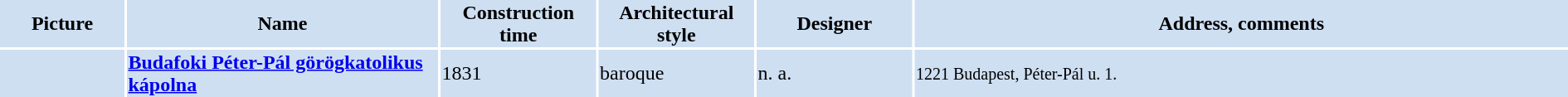<table width="100%">
<tr>
<th bgcolor="#CEDFF2" width="8%">Picture</th>
<th bgcolor="#CEDFF2" width="20%">Name</th>
<th bgcolor="#CEDFF2" width="10%">Construction time</th>
<th bgcolor="#CEDFF2" width="10%">Architectural style</th>
<th bgcolor="#CEDFF2" width="10%">Designer</th>
<th bgcolor="#CEDFF2" width="42%">Address, comments</th>
</tr>
<tr>
<td bgcolor="#CEDFF2"></td>
<td bgcolor="#CEDFF2"><strong><a href='#'>Budafoki Péter-Pál görögkatolikus kápolna</a></strong></td>
<td bgcolor="#CEDFF2">1831</td>
<td bgcolor="#CEDFF2">baroque</td>
<td bgcolor="#CEDFF2">n. a.</td>
<td bgcolor="#CEDFF2"><small>1221 Budapest, Péter-Pál u. 1. </small></td>
</tr>
</table>
